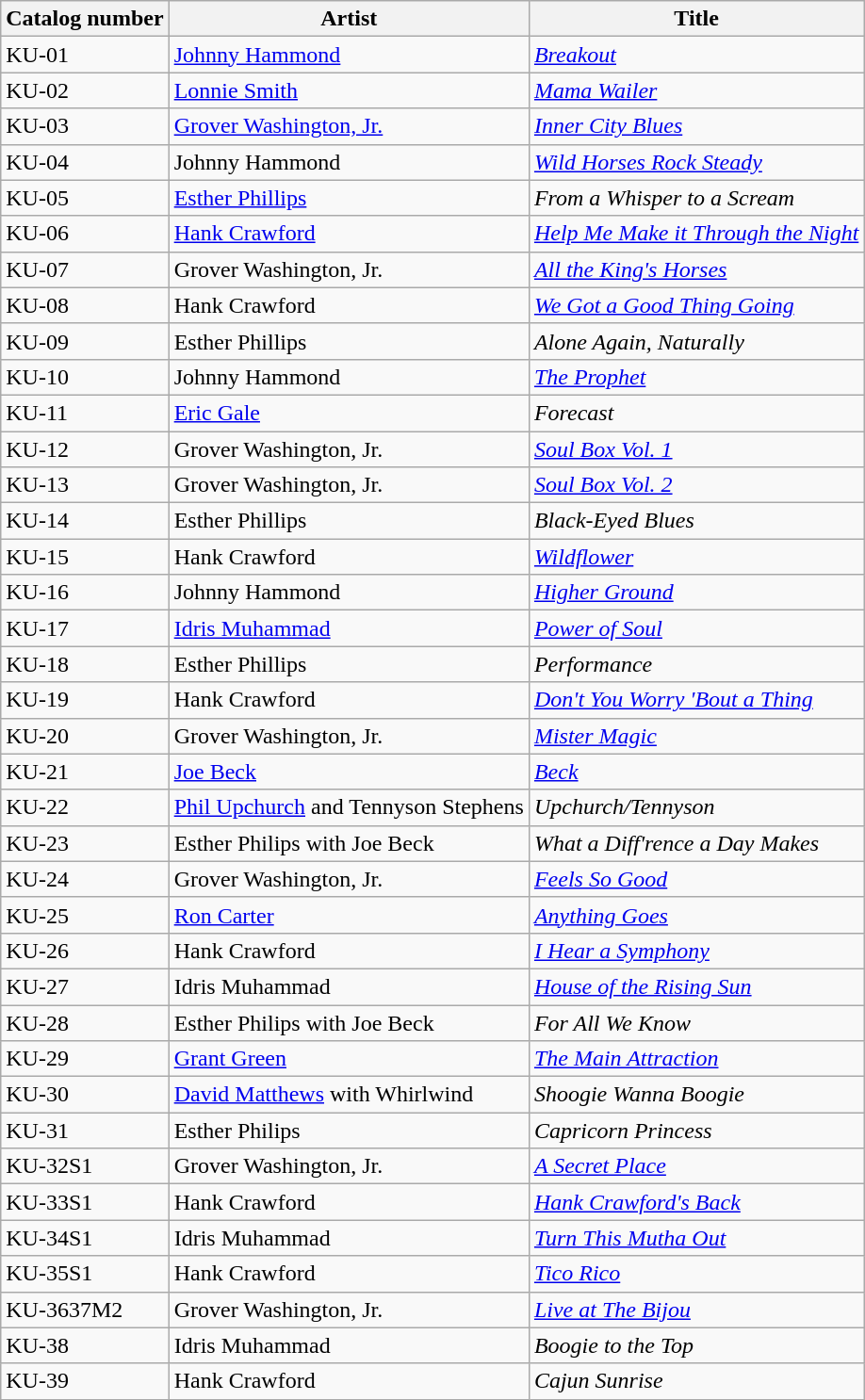<table align="center" | class="wikitable sortable" | bgcolor="#CCCCCC">
<tr>
<th>Catalog number</th>
<th>Artist</th>
<th>Title</th>
</tr>
<tr>
<td>KU-01</td>
<td><a href='#'>Johnny Hammond</a></td>
<td><em><a href='#'>Breakout</a></em></td>
</tr>
<tr>
<td>KU-02</td>
<td><a href='#'>Lonnie Smith</a></td>
<td><em><a href='#'>Mama Wailer</a></em></td>
</tr>
<tr>
<td>KU-03</td>
<td><a href='#'>Grover Washington, Jr.</a></td>
<td><em><a href='#'>Inner City Blues</a></em></td>
</tr>
<tr>
<td>KU-04</td>
<td>Johnny Hammond</td>
<td><em><a href='#'>Wild Horses Rock Steady</a></em></td>
</tr>
<tr>
<td>KU-05</td>
<td><a href='#'>Esther Phillips</a></td>
<td><em>From a Whisper to a Scream</em></td>
</tr>
<tr>
<td>KU-06</td>
<td><a href='#'>Hank Crawford</a></td>
<td><em><a href='#'>Help Me Make it Through the Night</a></em></td>
</tr>
<tr>
<td>KU-07</td>
<td>Grover Washington, Jr.</td>
<td><em> <a href='#'>All the King's Horses</a></em></td>
</tr>
<tr>
<td>KU-08</td>
<td>Hank Crawford</td>
<td><em><a href='#'>We Got a Good Thing Going</a></em></td>
</tr>
<tr>
<td>KU-09</td>
<td>Esther Phillips</td>
<td><em>Alone Again, Naturally</em></td>
</tr>
<tr>
<td>KU-10</td>
<td>Johnny Hammond</td>
<td><em><a href='#'>The Prophet</a></em></td>
</tr>
<tr>
<td>KU-11</td>
<td><a href='#'>Eric Gale</a></td>
<td><em>Forecast</em></td>
</tr>
<tr>
<td>KU-12</td>
<td>Grover Washington, Jr.</td>
<td><em><a href='#'>Soul Box Vol. 1</a></em></td>
</tr>
<tr>
<td>KU-13</td>
<td>Grover Washington, Jr.</td>
<td><em><a href='#'>Soul Box Vol. 2</a></em></td>
</tr>
<tr>
<td>KU-14</td>
<td>Esther Phillips</td>
<td><em>Black-Eyed Blues</em></td>
</tr>
<tr>
<td>KU-15</td>
<td>Hank Crawford</td>
<td><em><a href='#'>Wildflower</a></em></td>
</tr>
<tr>
<td>KU-16</td>
<td>Johnny Hammond</td>
<td><em><a href='#'>Higher Ground</a></em></td>
</tr>
<tr>
<td>KU-17</td>
<td><a href='#'>Idris Muhammad</a></td>
<td><em><a href='#'>Power of Soul</a></em></td>
</tr>
<tr>
<td>KU-18</td>
<td>Esther Phillips</td>
<td><em>Performance</em></td>
</tr>
<tr>
<td>KU-19</td>
<td>Hank Crawford</td>
<td><em><a href='#'>Don't You Worry 'Bout a Thing</a></em></td>
</tr>
<tr>
<td>KU-20</td>
<td>Grover Washington, Jr.</td>
<td><em><a href='#'>Mister Magic</a></em></td>
</tr>
<tr>
<td>KU-21</td>
<td><a href='#'>Joe Beck</a></td>
<td><em><a href='#'>Beck</a></em></td>
</tr>
<tr>
<td>KU-22</td>
<td><a href='#'>Phil Upchurch</a> and Tennyson Stephens</td>
<td><em>Upchurch/Tennyson</em></td>
</tr>
<tr>
<td>KU-23</td>
<td>Esther Philips with Joe Beck</td>
<td><em>What a Diff'rence a Day Makes</em></td>
</tr>
<tr>
<td>KU-24</td>
<td>Grover Washington, Jr.</td>
<td><em><a href='#'>Feels So Good</a></em></td>
</tr>
<tr>
<td>KU-25</td>
<td><a href='#'>Ron Carter</a></td>
<td><em><a href='#'>Anything Goes</a></em></td>
</tr>
<tr>
<td>KU-26</td>
<td>Hank Crawford</td>
<td><em><a href='#'>I Hear a Symphony</a></em></td>
</tr>
<tr>
<td>KU-27</td>
<td>Idris Muhammad</td>
<td><em><a href='#'>House of the Rising Sun</a></em></td>
</tr>
<tr>
<td>KU-28</td>
<td>Esther Philips with Joe Beck</td>
<td><em>For All We Know</em></td>
</tr>
<tr>
<td>KU-29</td>
<td><a href='#'>Grant Green</a></td>
<td><em><a href='#'>The Main Attraction</a></em></td>
</tr>
<tr>
<td>KU-30</td>
<td><a href='#'>David Matthews</a> with Whirlwind</td>
<td><em>Shoogie Wanna Boogie</em></td>
</tr>
<tr>
<td>KU-31</td>
<td>Esther Philips</td>
<td><em>Capricorn Princess</em></td>
</tr>
<tr>
<td>KU-32S1</td>
<td>Grover Washington, Jr.</td>
<td><em><a href='#'>A Secret Place</a></em></td>
</tr>
<tr>
<td>KU-33S1</td>
<td>Hank Crawford</td>
<td><em><a href='#'>Hank Crawford's Back</a></em></td>
</tr>
<tr>
<td>KU-34S1</td>
<td>Idris Muhammad</td>
<td><em><a href='#'>Turn This Mutha Out</a></em></td>
</tr>
<tr>
<td>KU-35S1</td>
<td>Hank Crawford</td>
<td><em><a href='#'>Tico Rico</a></em></td>
</tr>
<tr>
<td>KU-3637M2</td>
<td>Grover Washington, Jr.</td>
<td><em><a href='#'>Live at The Bijou</a></em></td>
</tr>
<tr>
<td>KU-38</td>
<td>Idris Muhammad</td>
<td><em>Boogie to the Top</em></td>
</tr>
<tr>
<td>KU-39</td>
<td>Hank Crawford</td>
<td><em>Cajun Sunrise</em></td>
</tr>
</table>
